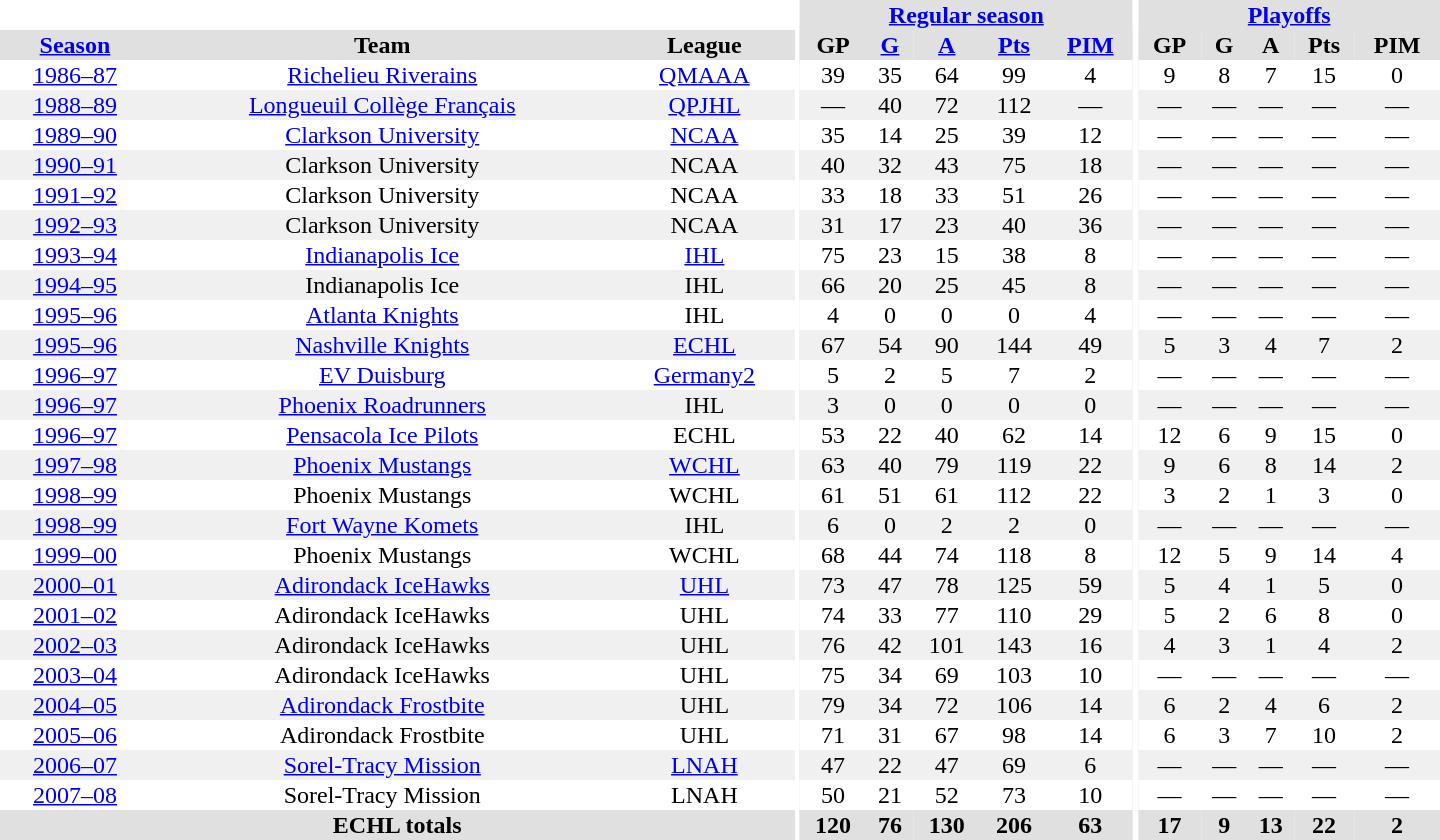<table border="0" cellpadding="1" cellspacing="0" style="text-align:center; width:60em">
<tr bgcolor="#e0e0e0">
<th colspan="3" bgcolor="#ffffff"></th>
<th rowspan="99" bgcolor="#ffffff"></th>
<th colspan="5"><a href='#'>Regular season</a></th>
<th rowspan="99" bgcolor="#ffffff"></th>
<th colspan="5"><a href='#'>Playoffs</a></th>
</tr>
<tr bgcolor="#e0e0e0">
<th><a href='#'>Season</a></th>
<th>Team</th>
<th>League</th>
<th>GP</th>
<th><a href='#'>G</a></th>
<th><a href='#'>A</a></th>
<th><a href='#'>Pts</a></th>
<th><a href='#'>PIM</a></th>
<th>GP</th>
<th>G</th>
<th>A</th>
<th>Pts</th>
<th>PIM</th>
</tr>
<tr>
<td><a href='#'>1986–87</a></td>
<td><a href='#'>Richelieu Riverains</a></td>
<td><a href='#'>QMAAA</a></td>
<td>39</td>
<td>35</td>
<td>64</td>
<td>99</td>
<td>4</td>
<td>9</td>
<td>8</td>
<td>7</td>
<td>15</td>
<td>0</td>
</tr>
<tr bgcolor="#f0f0f0">
<td><a href='#'>1988–89</a></td>
<td><a href='#'>Longueuil Collège Français</a></td>
<td><a href='#'>QPJHL</a></td>
<td>—</td>
<td>40</td>
<td>72</td>
<td>112</td>
<td>—</td>
<td>—</td>
<td>—</td>
<td>—</td>
<td>—</td>
<td>—</td>
</tr>
<tr>
<td><a href='#'>1989–90</a></td>
<td><a href='#'>Clarkson University</a></td>
<td><a href='#'>NCAA</a></td>
<td>35</td>
<td>14</td>
<td>25</td>
<td>39</td>
<td>12</td>
<td>—</td>
<td>—</td>
<td>—</td>
<td>—</td>
<td>—</td>
</tr>
<tr bgcolor="#f0f0f0">
<td><a href='#'>1990–91</a></td>
<td>Clarkson University</td>
<td>NCAA</td>
<td>40</td>
<td>32</td>
<td>43</td>
<td>75</td>
<td>18</td>
<td>—</td>
<td>—</td>
<td>—</td>
<td>—</td>
<td>—</td>
</tr>
<tr>
<td><a href='#'>1991–92</a></td>
<td>Clarkson University</td>
<td>NCAA</td>
<td>33</td>
<td>18</td>
<td>33</td>
<td>51</td>
<td>26</td>
<td>—</td>
<td>—</td>
<td>—</td>
<td>—</td>
<td>—</td>
</tr>
<tr bgcolor="#f0f0f0">
<td><a href='#'>1992–93</a></td>
<td>Clarkson University</td>
<td>NCAA</td>
<td>31</td>
<td>17</td>
<td>23</td>
<td>40</td>
<td>36</td>
<td>—</td>
<td>—</td>
<td>—</td>
<td>—</td>
<td>—</td>
</tr>
<tr>
<td><a href='#'>1993–94</a></td>
<td><a href='#'>Indianapolis Ice</a></td>
<td><a href='#'>IHL</a></td>
<td>75</td>
<td>23</td>
<td>15</td>
<td>38</td>
<td>8</td>
<td>—</td>
<td>—</td>
<td>—</td>
<td>—</td>
<td>—</td>
</tr>
<tr bgcolor="#f0f0f0">
<td><a href='#'>1994–95</a></td>
<td>Indianapolis Ice</td>
<td>IHL</td>
<td>66</td>
<td>20</td>
<td>25</td>
<td>45</td>
<td>8</td>
<td>—</td>
<td>—</td>
<td>—</td>
<td>—</td>
<td>—</td>
</tr>
<tr>
<td><a href='#'>1995–96</a></td>
<td><a href='#'>Atlanta Knights</a></td>
<td>IHL</td>
<td>4</td>
<td>0</td>
<td>0</td>
<td>0</td>
<td>4</td>
<td>—</td>
<td>—</td>
<td>—</td>
<td>—</td>
<td>—</td>
</tr>
<tr bgcolor="#f0f0f0">
<td><a href='#'>1995–96</a></td>
<td><a href='#'>Nashville Knights</a></td>
<td><a href='#'>ECHL</a></td>
<td>67</td>
<td>54</td>
<td>90</td>
<td>144</td>
<td>49</td>
<td>5</td>
<td>3</td>
<td>4</td>
<td>7</td>
<td>2</td>
</tr>
<tr>
<td><a href='#'>1996–97</a></td>
<td><a href='#'>EV Duisburg</a></td>
<td><a href='#'>Germany2</a></td>
<td>5</td>
<td>2</td>
<td>5</td>
<td>7</td>
<td>2</td>
<td>—</td>
<td>—</td>
<td>—</td>
<td>—</td>
<td>—</td>
</tr>
<tr bgcolor="#f0f0f0">
<td><a href='#'>1996–97</a></td>
<td><a href='#'>Phoenix Roadrunners</a></td>
<td>IHL</td>
<td>3</td>
<td>0</td>
<td>0</td>
<td>0</td>
<td>0</td>
<td>—</td>
<td>—</td>
<td>—</td>
<td>—</td>
<td>—</td>
</tr>
<tr>
<td><a href='#'>1996–97</a></td>
<td><a href='#'>Pensacola Ice Pilots</a></td>
<td>ECHL</td>
<td>53</td>
<td>22</td>
<td>40</td>
<td>62</td>
<td>14</td>
<td>12</td>
<td>6</td>
<td>9</td>
<td>15</td>
<td>0</td>
</tr>
<tr bgcolor="#f0f0f0">
<td><a href='#'>1997–98</a></td>
<td><a href='#'>Phoenix Mustangs</a></td>
<td><a href='#'>WCHL</a></td>
<td>63</td>
<td>40</td>
<td>79</td>
<td>119</td>
<td>22</td>
<td>9</td>
<td>6</td>
<td>8</td>
<td>14</td>
<td>2</td>
</tr>
<tr>
<td><a href='#'>1998–99</a></td>
<td>Phoenix Mustangs</td>
<td>WCHL</td>
<td>61</td>
<td>51</td>
<td>61</td>
<td>112</td>
<td>22</td>
<td>3</td>
<td>2</td>
<td>1</td>
<td>3</td>
<td>0</td>
</tr>
<tr bgcolor="#f0f0f0">
<td><a href='#'>1998–99</a></td>
<td><a href='#'>Fort Wayne Komets</a></td>
<td>IHL</td>
<td>6</td>
<td>0</td>
<td>2</td>
<td>2</td>
<td>0</td>
<td>—</td>
<td>—</td>
<td>—</td>
<td>—</td>
<td>—</td>
</tr>
<tr>
<td><a href='#'>1999–00</a></td>
<td>Phoenix Mustangs</td>
<td>WCHL</td>
<td>68</td>
<td>44</td>
<td>74</td>
<td>118</td>
<td>8</td>
<td>12</td>
<td>5</td>
<td>9</td>
<td>14</td>
<td>4</td>
</tr>
<tr bgcolor="#f0f0f0">
<td><a href='#'>2000–01</a></td>
<td><a href='#'>Adirondack IceHawks</a></td>
<td><a href='#'>UHL</a></td>
<td>73</td>
<td>47</td>
<td>78</td>
<td>125</td>
<td>59</td>
<td>5</td>
<td>4</td>
<td>1</td>
<td>5</td>
<td>0</td>
</tr>
<tr>
<td><a href='#'>2001–02</a></td>
<td>Adirondack IceHawks</td>
<td>UHL</td>
<td>74</td>
<td>33</td>
<td>77</td>
<td>110</td>
<td>29</td>
<td>5</td>
<td>2</td>
<td>6</td>
<td>8</td>
<td>0</td>
</tr>
<tr bgcolor="#f0f0f0">
<td><a href='#'>2002–03</a></td>
<td>Adirondack IceHawks</td>
<td>UHL</td>
<td>76</td>
<td>42</td>
<td>101</td>
<td>143</td>
<td>16</td>
<td>4</td>
<td>3</td>
<td>1</td>
<td>4</td>
<td>2</td>
</tr>
<tr>
<td><a href='#'>2003–04</a></td>
<td>Adirondack IceHawks</td>
<td>UHL</td>
<td>75</td>
<td>34</td>
<td>69</td>
<td>103</td>
<td>10</td>
<td>—</td>
<td>—</td>
<td>—</td>
<td>—</td>
<td>—</td>
</tr>
<tr bgcolor="#f0f0f0">
<td><a href='#'>2004–05</a></td>
<td><a href='#'>Adirondack Frostbite</a></td>
<td>UHL</td>
<td>79</td>
<td>34</td>
<td>72</td>
<td>106</td>
<td>14</td>
<td>6</td>
<td>2</td>
<td>4</td>
<td>6</td>
<td>2</td>
</tr>
<tr>
<td><a href='#'>2005–06</a></td>
<td>Adirondack Frostbite</td>
<td>UHL</td>
<td>71</td>
<td>31</td>
<td>67</td>
<td>98</td>
<td>14</td>
<td>6</td>
<td>3</td>
<td>7</td>
<td>10</td>
<td>2</td>
</tr>
<tr bgcolor="#f0f0f0">
<td><a href='#'>2006–07</a></td>
<td><a href='#'>Sorel-Tracy Mission</a></td>
<td><a href='#'>LNAH</a></td>
<td>47</td>
<td>22</td>
<td>47</td>
<td>69</td>
<td>6</td>
<td>—</td>
<td>—</td>
<td>—</td>
<td>—</td>
<td>—</td>
</tr>
<tr>
<td><a href='#'>2007–08</a></td>
<td>Sorel-Tracy Mission</td>
<td>LNAH</td>
<td>50</td>
<td>21</td>
<td>52</td>
<td>73</td>
<td>10</td>
<td>—</td>
<td>—</td>
<td>—</td>
<td>—</td>
<td>—</td>
</tr>
<tr>
</tr>
<tr ALIGN="center" bgcolor="#e0e0e0">
<th colspan="3">ECHL totals</th>
<th ALIGN="center">120</th>
<th ALIGN="center">76</th>
<th ALIGN="center">130</th>
<th ALIGN="center">206</th>
<th ALIGN="center">63</th>
<th ALIGN="center">17</th>
<th ALIGN="center">9</th>
<th ALIGN="center">13</th>
<th ALIGN="center">22</th>
<th ALIGN="center">2</th>
</tr>
</table>
